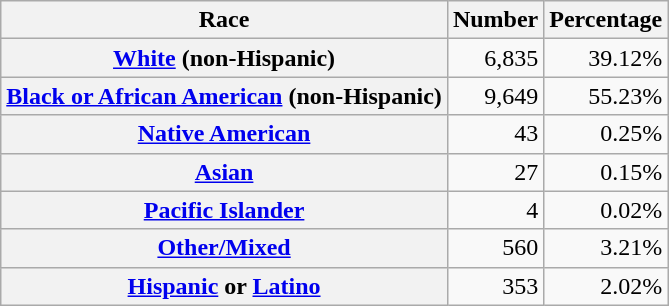<table class="wikitable" style="text-align:right">
<tr>
<th scope="col">Race</th>
<th scope="col">Number</th>
<th scope="col">Percentage</th>
</tr>
<tr>
<th scope="row"><a href='#'>White</a> (non-Hispanic)</th>
<td>6,835</td>
<td>39.12%</td>
</tr>
<tr>
<th scope="row"><a href='#'>Black or African American</a> (non-Hispanic)</th>
<td>9,649</td>
<td>55.23%</td>
</tr>
<tr>
<th scope="row"><a href='#'>Native American</a></th>
<td>43</td>
<td>0.25%</td>
</tr>
<tr>
<th scope="row"><a href='#'>Asian</a></th>
<td>27</td>
<td>0.15%</td>
</tr>
<tr>
<th scope="row"><a href='#'>Pacific Islander</a></th>
<td>4</td>
<td>0.02%</td>
</tr>
<tr>
<th scope="row"><a href='#'>Other/Mixed</a></th>
<td>560</td>
<td>3.21%</td>
</tr>
<tr>
<th scope="row"><a href='#'>Hispanic</a> or <a href='#'>Latino</a></th>
<td>353</td>
<td>2.02%</td>
</tr>
</table>
